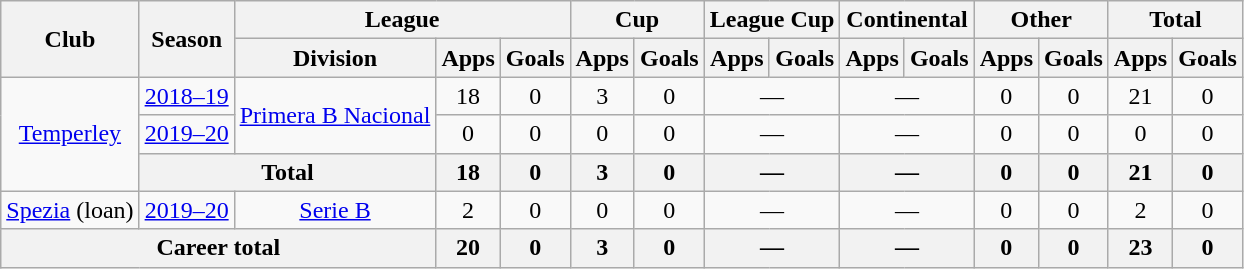<table class="wikitable" style="text-align:center">
<tr>
<th rowspan="2">Club</th>
<th rowspan="2">Season</th>
<th colspan="3">League</th>
<th colspan="2">Cup</th>
<th colspan="2">League Cup</th>
<th colspan="2">Continental</th>
<th colspan="2">Other</th>
<th colspan="2">Total</th>
</tr>
<tr>
<th>Division</th>
<th>Apps</th>
<th>Goals</th>
<th>Apps</th>
<th>Goals</th>
<th>Apps</th>
<th>Goals</th>
<th>Apps</th>
<th>Goals</th>
<th>Apps</th>
<th>Goals</th>
<th>Apps</th>
<th>Goals</th>
</tr>
<tr>
<td rowspan="3"><a href='#'>Temperley</a></td>
<td><a href='#'>2018–19</a></td>
<td rowspan="2"><a href='#'>Primera B Nacional</a></td>
<td>18</td>
<td>0</td>
<td>3</td>
<td>0</td>
<td colspan="2">—</td>
<td colspan="2">—</td>
<td>0</td>
<td>0</td>
<td>21</td>
<td>0</td>
</tr>
<tr>
<td><a href='#'>2019–20</a></td>
<td>0</td>
<td>0</td>
<td>0</td>
<td>0</td>
<td colspan="2">—</td>
<td colspan="2">—</td>
<td>0</td>
<td>0</td>
<td>0</td>
<td>0</td>
</tr>
<tr>
<th colspan="2">Total</th>
<th>18</th>
<th>0</th>
<th>3</th>
<th>0</th>
<th colspan="2">—</th>
<th colspan="2">—</th>
<th>0</th>
<th>0</th>
<th>21</th>
<th>0</th>
</tr>
<tr>
<td rowspan="1"><a href='#'>Spezia</a> (loan)</td>
<td><a href='#'>2019–20</a></td>
<td rowspan="1"><a href='#'>Serie B</a></td>
<td>2</td>
<td>0</td>
<td>0</td>
<td>0</td>
<td colspan="2">—</td>
<td colspan="2">—</td>
<td>0</td>
<td>0</td>
<td>2</td>
<td>0</td>
</tr>
<tr>
<th colspan="3">Career total</th>
<th>20</th>
<th>0</th>
<th>3</th>
<th>0</th>
<th colspan="2">—</th>
<th colspan="2">—</th>
<th>0</th>
<th>0</th>
<th>23</th>
<th>0</th>
</tr>
</table>
